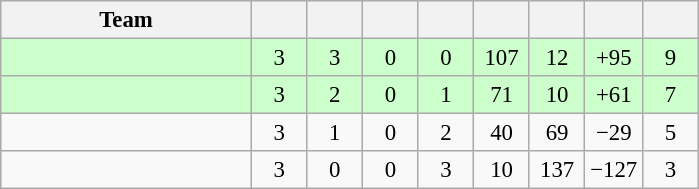<table class="wikitable" style="text-align:center; font-size:95%;">
<tr>
<th width=160>Team</th>
<th width=30></th>
<th width=30></th>
<th width=30></th>
<th width=30></th>
<th width=30></th>
<th width=30></th>
<th width=30></th>
<th width=30></th>
</tr>
<tr style="background:#ccffcc">
<td align=left></td>
<td>3</td>
<td>3</td>
<td>0</td>
<td>0</td>
<td>107</td>
<td>12</td>
<td>+95</td>
<td>9</td>
</tr>
<tr style="background:#ccffcc">
<td align=left></td>
<td>3</td>
<td>2</td>
<td>0</td>
<td>1</td>
<td>71</td>
<td>10</td>
<td>+61</td>
<td>7</td>
</tr>
<tr>
<td align=left></td>
<td>3</td>
<td>1</td>
<td>0</td>
<td>2</td>
<td>40</td>
<td>69</td>
<td>−29</td>
<td>5</td>
</tr>
<tr>
<td align=left></td>
<td>3</td>
<td>0</td>
<td>0</td>
<td>3</td>
<td>10</td>
<td>137</td>
<td>−127</td>
<td>3</td>
</tr>
</table>
